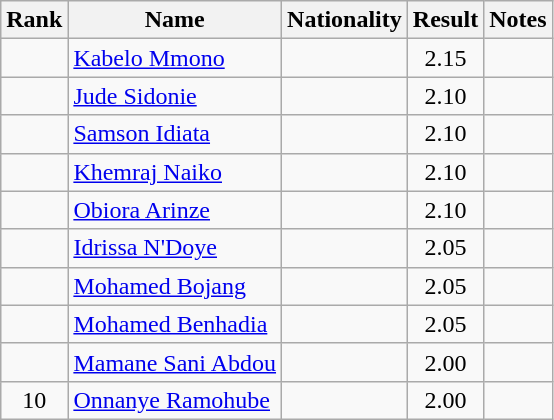<table class="wikitable sortable" style="text-align:center">
<tr>
<th>Rank</th>
<th>Name</th>
<th>Nationality</th>
<th>Result</th>
<th>Notes</th>
</tr>
<tr>
<td></td>
<td align=left><a href='#'>Kabelo Mmono</a></td>
<td align=left></td>
<td>2.15</td>
<td></td>
</tr>
<tr>
<td></td>
<td align=left><a href='#'>Jude Sidonie</a></td>
<td align=left></td>
<td>2.10</td>
<td></td>
</tr>
<tr>
<td></td>
<td align=left><a href='#'>Samson Idiata</a></td>
<td align=left></td>
<td>2.10</td>
<td></td>
</tr>
<tr>
<td></td>
<td align=left><a href='#'>Khemraj Naiko</a></td>
<td align=left></td>
<td>2.10</td>
<td></td>
</tr>
<tr>
<td></td>
<td align=left><a href='#'>Obiora Arinze</a></td>
<td align=left></td>
<td>2.10</td>
<td></td>
</tr>
<tr>
<td></td>
<td align=left><a href='#'>Idrissa N'Doye</a></td>
<td align=left></td>
<td>2.05</td>
<td></td>
</tr>
<tr>
<td></td>
<td align=left><a href='#'>Mohamed Bojang</a></td>
<td align=left></td>
<td>2.05</td>
<td></td>
</tr>
<tr>
<td></td>
<td align=left><a href='#'>Mohamed Benhadia</a></td>
<td align=left></td>
<td>2.05</td>
<td></td>
</tr>
<tr>
<td></td>
<td align=left><a href='#'>Mamane Sani Abdou</a></td>
<td align=left></td>
<td>2.00</td>
<td></td>
</tr>
<tr>
<td>10</td>
<td align=left><a href='#'>Onnanye Ramohube</a></td>
<td align=left></td>
<td>2.00</td>
<td></td>
</tr>
</table>
